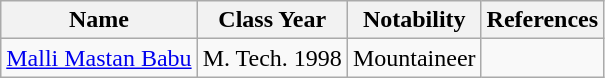<table class="wikitable">
<tr>
<th>Name</th>
<th>Class Year</th>
<th>Notability</th>
<th>References</th>
</tr>
<tr>
<td><a href='#'>Malli Mastan Babu</a></td>
<td>M. Tech. 1998</td>
<td>Mountaineer</td>
<td></td>
</tr>
</table>
